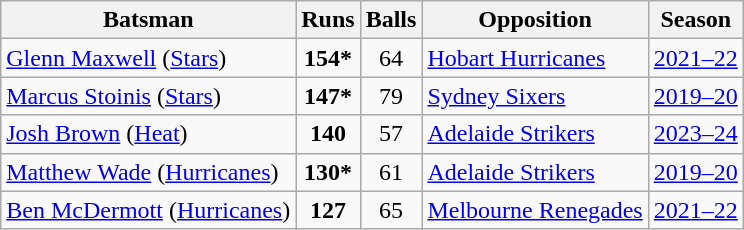<table class="wikitable">
<tr>
<th>Batsman</th>
<th>Runs</th>
<th>Balls</th>
<th>Opposition</th>
<th>Season</th>
</tr>
<tr>
<td><span><a href='#'></a></span> <a href='#'>Glenn Maxwell</a> <span>(<a href='#'>Stars</a>)</span></td>
<td style="text-align:center"><strong>154*</strong></td>
<td style="text-align:center">64</td>
<td><a href='#'>Hobart Hurricanes</a></td>
<td><a href='#'>2021–22</a></td>
</tr>
<tr>
<td><span><a href='#'></a></span> <a href='#'>Marcus Stoinis</a> <span>(<a href='#'>Stars</a>)</span></td>
<td style="text-align:center"><strong>147*</strong></td>
<td style="text-align:center">79</td>
<td><a href='#'>Sydney Sixers</a></td>
<td><a href='#'>2019–20</a></td>
</tr>
<tr>
<td><span><a href='#'></a></span> <a href='#'>Josh Brown</a> <span>(<a href='#'>Heat</a>)</span></td>
<td style="text-align:center"><strong>140</strong></td>
<td style="text-align:center">57</td>
<td><a href='#'>Adelaide Strikers</a></td>
<td><a href='#'>2023–24</a></td>
</tr>
<tr>
<td><span><a href='#'></a></span> <a href='#'>Matthew Wade</a> <span>(<a href='#'>Hurricanes</a>)</span></td>
<td style="text-align:center"><strong>130*</strong></td>
<td style="text-align:center">61</td>
<td><a href='#'>Adelaide Strikers</a></td>
<td><a href='#'>2019–20</a></td>
</tr>
<tr>
<td><span><a href='#'></a></span> <a href='#'>Ben McDermott</a> <span>(<a href='#'>Hurricanes</a>)</span></td>
<td style="text-align:center"><strong>127</strong></td>
<td style="text-align:center">65</td>
<td><a href='#'>Melbourne Renegades</a></td>
<td><a href='#'>2021–22</a></td>
</tr>
</table>
